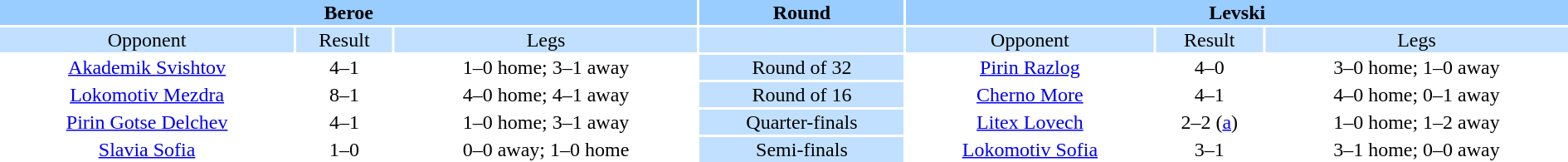<table width="100%" style="text-align:center">
<tr valign=top bgcolor=#99ccff>
<th colspan=3 style="width:1*">Beroe</th>
<th><strong>Round</strong></th>
<th colspan=3 style="width:1*">Levski</th>
</tr>
<tr valign=top bgcolor=#c1e0ff>
<td>Opponent</td>
<td>Result</td>
<td>Legs</td>
<td bgcolor=#c1e0ff></td>
<td>Opponent</td>
<td>Result</td>
<td>Legs</td>
</tr>
<tr>
<td><a href='#'>Akademik Svishtov</a></td>
<td>4–1</td>
<td>1–0 home; 3–1 away</td>
<td bgcolor="#c1e0ff">Round of 32</td>
<td><a href='#'>Pirin Razlog</a></td>
<td>4–0</td>
<td>3–0 home; 1–0 away</td>
</tr>
<tr>
<td><a href='#'>Lokomotiv Mezdra</a></td>
<td>8–1</td>
<td>4–0 home; 4–1 away</td>
<td bgcolor="#c1e0ff">Round of 16</td>
<td><a href='#'>Cherno More</a></td>
<td>4–1</td>
<td>4–0 home; 0–1 away</td>
</tr>
<tr>
<td><a href='#'>Pirin Gotse Delchev</a></td>
<td>4–1</td>
<td>1–0 home; 3–1 away</td>
<td bgcolor="#c1e0ff">Quarter-finals</td>
<td><a href='#'>Litex Lovech</a></td>
<td>2–2 (<a href='#'>a</a>)</td>
<td>1–0 home; 1–2 away</td>
</tr>
<tr>
<td><a href='#'>Slavia Sofia</a></td>
<td>1–0</td>
<td>0–0 away; 1–0 home</td>
<td bgcolor="#c1e0ff">Semi-finals</td>
<td><a href='#'>Lokomotiv Sofia</a></td>
<td>3–1</td>
<td>3–1 home; 0–0 away</td>
</tr>
</table>
